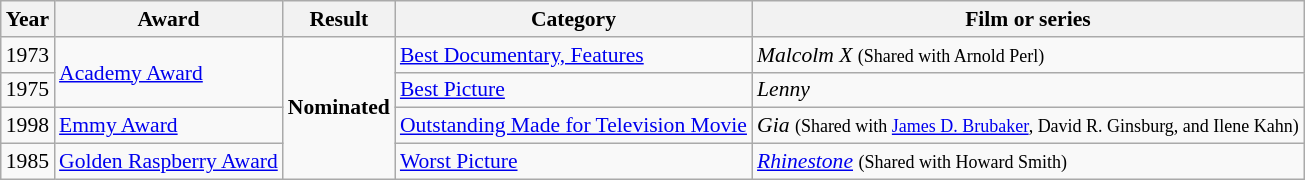<table class="wikitable" style="font-size: 90%;">
<tr>
<th>Year</th>
<th>Award</th>
<th>Result</th>
<th>Category</th>
<th>Film or series</th>
</tr>
<tr>
<td>1973</td>
<td rowspan=2><a href='#'>Academy Award</a></td>
<td rowspan=4><strong>Nominated</strong></td>
<td><a href='#'>Best Documentary, Features</a></td>
<td><em>Malcolm X</em> <small>(Shared with Arnold Perl)</small></td>
</tr>
<tr>
<td>1975</td>
<td><a href='#'>Best Picture</a></td>
<td><em>Lenny</em></td>
</tr>
<tr>
<td>1998</td>
<td><a href='#'>Emmy Award</a></td>
<td><a href='#'>Outstanding Made for Television Movie</a></td>
<td><em>Gia</em> <small>(Shared with <a href='#'>James D. Brubaker</a>, David R. Ginsburg, and Ilene Kahn)</small></td>
</tr>
<tr>
<td>1985</td>
<td><a href='#'>Golden Raspberry Award</a></td>
<td><a href='#'>Worst Picture</a></td>
<td><em><a href='#'>Rhinestone</a></em> <small>(Shared with Howard Smith)</small></td>
</tr>
</table>
